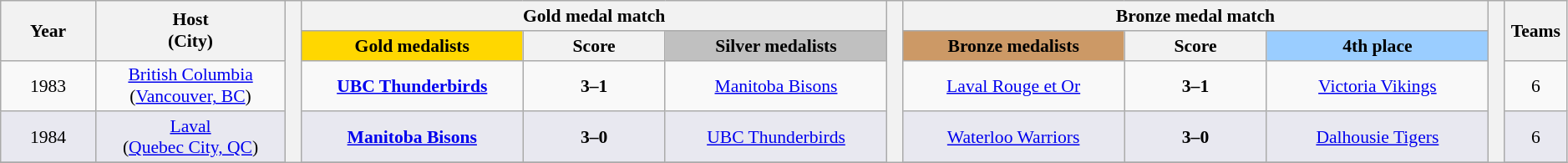<table class="wikitable" style="font-size:90%; width:99%; text-align:center;">
<tr>
<th rowspan="2" style="width:6%;">Year</th>
<th rowspan="2" style="width:12%;">Host<br>(City)</th>
<th width=1% rowspan=44 bgcolor=ffffff></th>
<th colspan="3">Gold medal match</th>
<th width=1% rowspan=44 bgcolor=ffffff></th>
<th colspan="3">Bronze medal match</th>
<th width=1% rowspan=44 bgcolor=ffffff></th>
<th rowspan="2" style="width:4%;">Teams</th>
</tr>
<tr style="background:#efefef;">
<th style="width:14%; background:gold;">Gold medalists</th>
<th width=9%>Score</th>
<th style="width:14%; background:silver;">Silver medalists</th>
<th style="width:14%; background:#cc9966;">Bronze medalists</th>
<th width=9%>Score</th>
<th style="width:14%; background:#9acdff;">4th place</th>
</tr>
<tr>
<td>1983</td>
<td><a href='#'>British Columbia</a><br>(<a href='#'>Vancouver, BC</a>)</td>
<td><strong><a href='#'>UBC Thunderbirds</a></strong></td>
<td><strong>3–1</strong></td>
<td><a href='#'>Manitoba Bisons</a></td>
<td><a href='#'>Laval Rouge et Or</a></td>
<td><strong>3–1</strong></td>
<td><a href='#'>Victoria Vikings</a></td>
<td>6</td>
</tr>
<tr bgcolor=#E8E8F0>
<td>1984</td>
<td><a href='#'>Laval</a><br>(<a href='#'>Quebec City, QC</a>)</td>
<td><strong><a href='#'>Manitoba Bisons</a></strong></td>
<td><strong>3–0</strong></td>
<td><a href='#'>UBC Thunderbirds</a></td>
<td><a href='#'>Waterloo Warriors</a></td>
<td><strong>3–0</strong></td>
<td><a href='#'>Dalhousie Tigers</a></td>
<td>6</td>
</tr>
<tr>
</tr>
</table>
